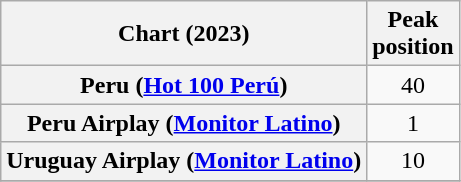<table class="wikitable sortable plainrowheaders" style="text-align:center">
<tr>
<th scope="col">Chart (2023)</th>
<th scope="col">Peak<br>position</th>
</tr>
<tr>
<th scope="row">Peru (<a href='#'>Hot 100 Perú</a>)</th>
<td>40</td>
</tr>
<tr>
<th scope="row">Peru Airplay (<a href='#'>Monitor Latino</a>)</th>
<td>1</td>
</tr>
<tr>
<th scope="row">Uruguay Airplay (<a href='#'>Monitor Latino</a>)</th>
<td>10</td>
</tr>
<tr>
</tr>
</table>
